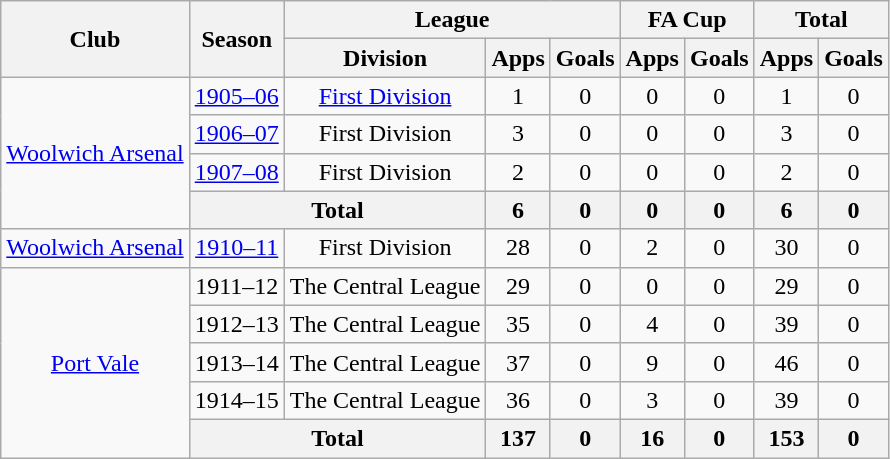<table class="wikitable" style="text-align: center;">
<tr>
<th rowspan="2">Club</th>
<th rowspan="2">Season</th>
<th colspan="3">League</th>
<th colspan="2">FA Cup</th>
<th colspan="2">Total</th>
</tr>
<tr>
<th>Division</th>
<th>Apps</th>
<th>Goals</th>
<th>Apps</th>
<th>Goals</th>
<th>Apps</th>
<th>Goals</th>
</tr>
<tr>
<td rowspan="4"><a href='#'>Woolwich Arsenal</a></td>
<td><a href='#'>1905–06</a></td>
<td><a href='#'>First Division</a></td>
<td>1</td>
<td>0</td>
<td>0</td>
<td>0</td>
<td>1</td>
<td>0</td>
</tr>
<tr>
<td><a href='#'>1906–07</a></td>
<td>First Division</td>
<td>3</td>
<td>0</td>
<td>0</td>
<td>0</td>
<td>3</td>
<td>0</td>
</tr>
<tr>
<td><a href='#'>1907–08</a></td>
<td>First Division</td>
<td>2</td>
<td>0</td>
<td>0</td>
<td>0</td>
<td>2</td>
<td>0</td>
</tr>
<tr>
<th colspan="2">Total</th>
<th>6</th>
<th>0</th>
<th>0</th>
<th>0</th>
<th>6</th>
<th>0</th>
</tr>
<tr>
<td><a href='#'>Woolwich Arsenal</a></td>
<td><a href='#'>1910–11</a></td>
<td>First Division</td>
<td>28</td>
<td>0</td>
<td>2</td>
<td>0</td>
<td>30</td>
<td>0</td>
</tr>
<tr>
<td rowspan="5"><a href='#'>Port Vale</a></td>
<td>1911–12</td>
<td>The Central League</td>
<td>29</td>
<td>0</td>
<td>0</td>
<td>0</td>
<td>29</td>
<td>0</td>
</tr>
<tr>
<td>1912–13</td>
<td>The Central League</td>
<td>35</td>
<td>0</td>
<td>4</td>
<td>0</td>
<td>39</td>
<td>0</td>
</tr>
<tr>
<td>1913–14</td>
<td>The Central League</td>
<td>37</td>
<td>0</td>
<td>9</td>
<td>0</td>
<td>46</td>
<td>0</td>
</tr>
<tr>
<td>1914–15</td>
<td>The Central League</td>
<td>36</td>
<td>0</td>
<td>3</td>
<td>0</td>
<td>39</td>
<td>0</td>
</tr>
<tr>
<th colspan="2">Total</th>
<th>137</th>
<th>0</th>
<th>16</th>
<th>0</th>
<th>153</th>
<th>0</th>
</tr>
</table>
